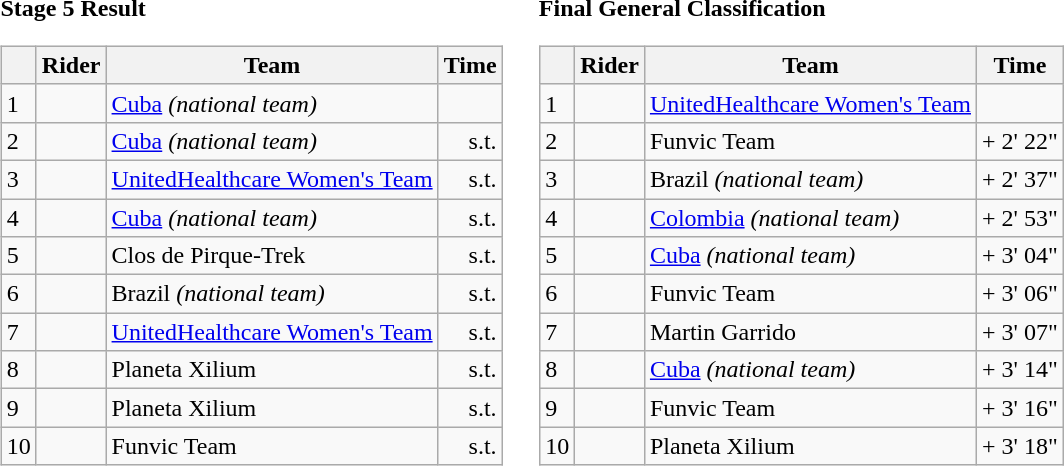<table>
<tr>
<td><strong>Stage 5 Result</strong><br><table class="wikitable">
<tr>
<th></th>
<th>Rider</th>
<th>Team</th>
<th>Time</th>
</tr>
<tr>
<td>1</td>
<td></td>
<td><a href='#'>Cuba</a> <em>(national team)</em></td>
<td align="right"></td>
</tr>
<tr>
<td>2</td>
<td> </td>
<td><a href='#'>Cuba</a> <em>(national team)</em></td>
<td align="right">s.t.</td>
</tr>
<tr>
<td>3</td>
<td></td>
<td><a href='#'>UnitedHealthcare Women's Team</a></td>
<td align="right">s.t.</td>
</tr>
<tr>
<td>4</td>
<td> </td>
<td><a href='#'>Cuba</a> <em>(national team)</em></td>
<td align="right">s.t.</td>
</tr>
<tr>
<td>5</td>
<td></td>
<td>Clos de Pirque-Trek</td>
<td align="right">s.t.</td>
</tr>
<tr>
<td>6</td>
<td></td>
<td>Brazil <em>(national team)</em></td>
<td align="right">s.t.</td>
</tr>
<tr>
<td>7</td>
<td> </td>
<td><a href='#'>UnitedHealthcare Women's Team</a></td>
<td align="right">s.t.</td>
</tr>
<tr>
<td>8</td>
<td></td>
<td>Planeta Xilium</td>
<td align="right">s.t.</td>
</tr>
<tr>
<td>9</td>
<td></td>
<td>Planeta Xilium</td>
<td align="right">s.t.</td>
</tr>
<tr>
<td>10</td>
<td></td>
<td>Funvic Team</td>
<td align="right">s.t.</td>
</tr>
</table>
</td>
<td></td>
<td><strong>Final General Classification</strong><br><table class="wikitable">
<tr>
<th></th>
<th>Rider</th>
<th>Team</th>
<th>Time</th>
</tr>
<tr>
<td>1</td>
<td> </td>
<td><a href='#'>UnitedHealthcare Women's Team</a></td>
<td align="right"></td>
</tr>
<tr>
<td>2</td>
<td></td>
<td>Funvic Team</td>
<td align="right">+ 2' 22"</td>
</tr>
<tr>
<td>3</td>
<td></td>
<td>Brazil <em>(national team)</em></td>
<td align="right">+ 2' 37"</td>
</tr>
<tr>
<td>4</td>
<td></td>
<td><a href='#'>Colombia</a> <em>(national team)</em></td>
<td align="right">+ 2' 53"</td>
</tr>
<tr>
<td>5</td>
<td> </td>
<td><a href='#'>Cuba</a> <em>(national team)</em></td>
<td align="right">+ 3' 04"</td>
</tr>
<tr>
<td>6</td>
<td></td>
<td>Funvic Team</td>
<td align="right">+ 3' 06"</td>
</tr>
<tr>
<td>7</td>
<td> </td>
<td>Martin Garrido</td>
<td align="right">+ 3' 07"</td>
</tr>
<tr>
<td>8</td>
<td></td>
<td><a href='#'>Cuba</a> <em>(national team)</em></td>
<td align="right">+ 3' 14"</td>
</tr>
<tr>
<td>9</td>
<td></td>
<td>Funvic Team</td>
<td align="right">+ 3' 16"</td>
</tr>
<tr>
<td>10</td>
<td></td>
<td>Planeta Xilium</td>
<td align="right">+ 3' 18"</td>
</tr>
</table>
</td>
</tr>
</table>
